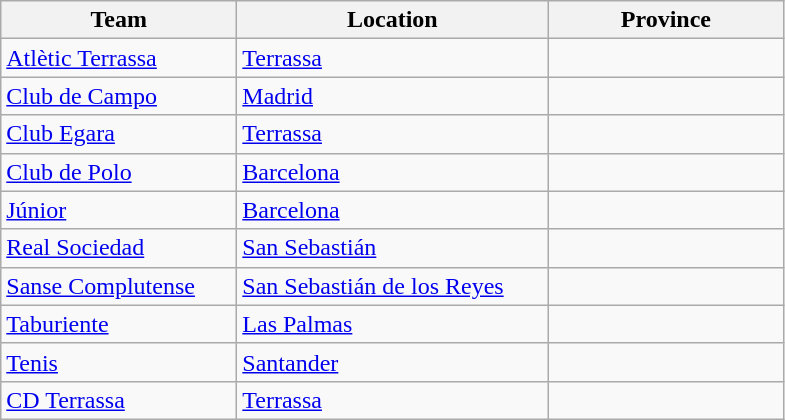<table class="wikitable sortable">
<tr>
<th style="width: 150px;">Team</th>
<th style="width: 200px;">Location</th>
<th style="width: 150px;">Province</th>
</tr>
<tr>
<td><a href='#'>Atlètic Terrassa</a></td>
<td><a href='#'>Terrassa</a></td>
<td></td>
</tr>
<tr>
<td><a href='#'>Club de Campo</a></td>
<td><a href='#'>Madrid</a></td>
<td></td>
</tr>
<tr>
<td><a href='#'>Club Egara</a></td>
<td><a href='#'>Terrassa</a></td>
<td></td>
</tr>
<tr>
<td><a href='#'>Club de Polo</a></td>
<td><a href='#'>Barcelona</a></td>
<td></td>
</tr>
<tr>
<td><a href='#'>Júnior</a></td>
<td><a href='#'>Barcelona</a></td>
<td></td>
</tr>
<tr>
<td><a href='#'>Real Sociedad</a></td>
<td><a href='#'>San Sebastián</a></td>
<td></td>
</tr>
<tr>
<td><a href='#'>Sanse Complutense</a></td>
<td><a href='#'>San Sebastián de los Reyes</a></td>
<td></td>
</tr>
<tr>
<td><a href='#'>Taburiente</a></td>
<td><a href='#'>Las Palmas</a></td>
<td></td>
</tr>
<tr>
<td><a href='#'>Tenis</a></td>
<td><a href='#'>Santander</a></td>
<td></td>
</tr>
<tr>
<td><a href='#'>CD Terrassa</a></td>
<td><a href='#'>Terrassa</a></td>
<td></td>
</tr>
</table>
